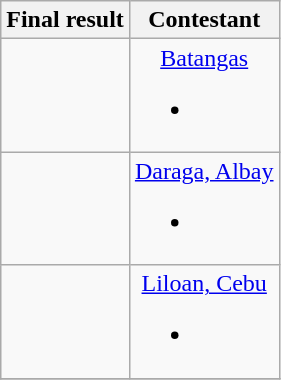<table class="wikitable" style="text-align:center;">
<tr>
<th>Final result</th>
<th>Contestant</th>
</tr>
<tr>
<td></td>
<td><a href='#'>Batangas</a><br><ul><li></li></ul></td>
</tr>
<tr>
<td></td>
<td><a href='#'>Daraga, Albay</a><br><ul><li></li></ul></td>
</tr>
<tr>
<td></td>
<td><a href='#'>Liloan, Cebu</a><br><ul><li></li></ul></td>
</tr>
<tr>
</tr>
</table>
